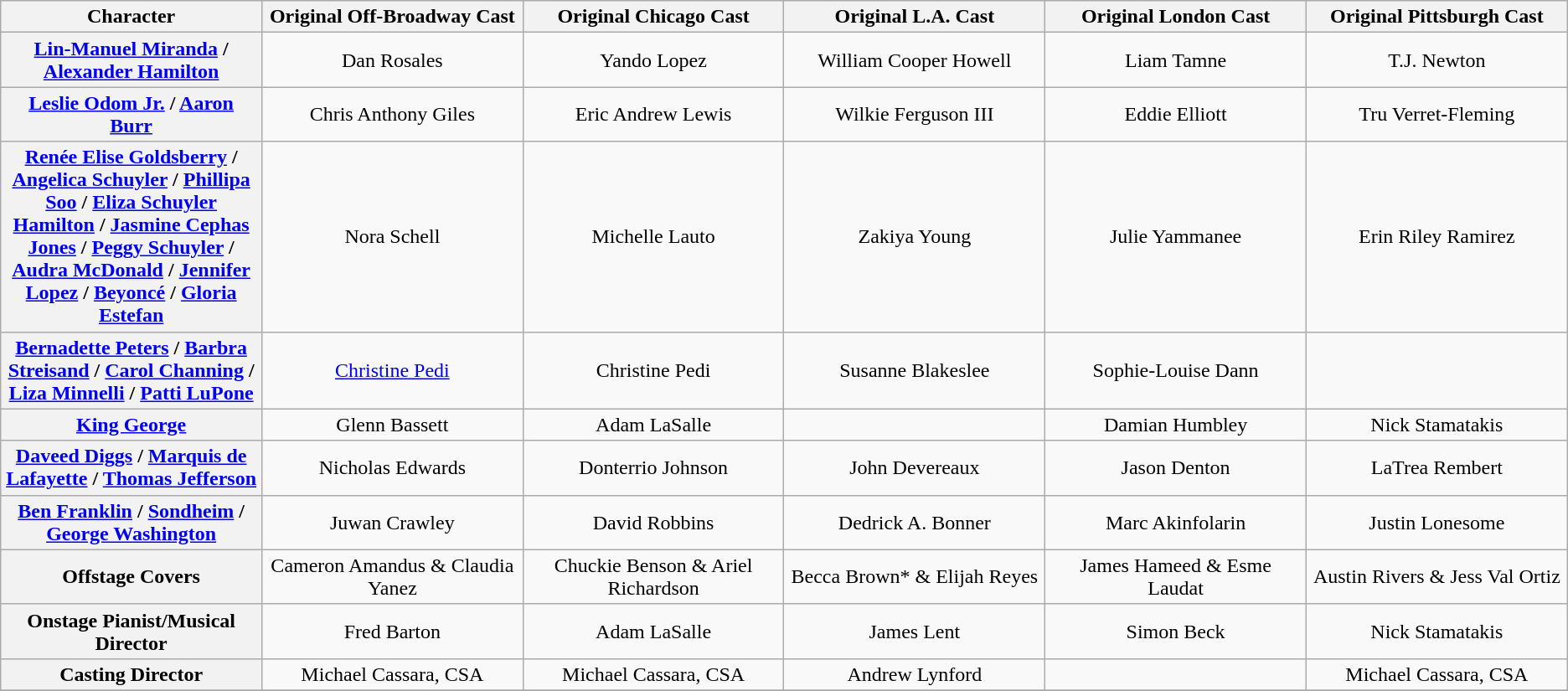<table class="wikitable">
<tr>
<th width="15%">Character</th>
<th width="15%">Original Off-Broadway Cast</th>
<th width="15%">Original Chicago Cast</th>
<th width="15%">Original L.A. Cast</th>
<th width="15%">Original London Cast</th>
<th width="15%">Original Pittsburgh Cast</th>
</tr>
<tr>
<th scope="row"><a href='#'>Lin-Manuel Miranda</a> / <a href='#'>Alexander Hamilton</a></th>
<td style="text-align:center;">Dan Rosales</td>
<td align="center">Yando Lopez</td>
<td align="center">William Cooper Howell</td>
<td align="center">Liam Tamne</td>
<td align="center">T.J. Newton</td>
</tr>
<tr>
<th scope="row"><a href='#'>Leslie Odom Jr.</a> / <a href='#'>Aaron Burr</a></th>
<td style="text-align:center;">Chris Anthony Giles</td>
<td align="center">Eric Andrew Lewis</td>
<td align="center">Wilkie Ferguson III</td>
<td align="center">Eddie Elliott</td>
<td align="center">Tru Verret-Fleming</td>
</tr>
<tr>
<th scope="row"><a href='#'>Renée Elise Goldsberry</a> / <a href='#'>Angelica Schuyler</a> / <a href='#'>Phillipa Soo</a> / <a href='#'>Eliza Schuyler Hamilton</a> / <a href='#'>Jasmine Cephas Jones</a> / <a href='#'>Peggy Schuyler</a> / <a href='#'>Audra McDonald</a> / <a href='#'>Jennifer Lopez</a> / <a href='#'>Beyoncé</a> / <a href='#'>Gloria Estefan</a></th>
<td style="text-align:center;">Nora Schell</td>
<td align="center">Michelle Lauto</td>
<td align="center">Zakiya Young</td>
<td align="center">Julie Yammanee</td>
<td align="center">Erin Riley Ramirez</td>
</tr>
<tr>
<th scope="row"><a href='#'>Bernadette Peters</a> / <a href='#'>Barbra Streisand</a> / <a href='#'>Carol Channing</a> / <a href='#'>Liza Minnelli</a> / <a href='#'>Patti LuPone</a></th>
<td align="center"><a href='#'>Christine Pedi</a></td>
<td align="center">Christine Pedi</td>
<td align="center">Susanne Blakeslee</td>
<td align="center">Sophie-Louise Dann</td>
</tr>
<tr>
<th scope="row"><a href='#'>King George</a></th>
<td align="center">Glenn Bassett</td>
<td align="center">Adam LaSalle</td>
<td align="center"></td>
<td align="center">Damian Humbley</td>
<td align="center">Nick Stamatakis</td>
</tr>
<tr>
<th scope="row"><a href='#'>Daveed Diggs</a> / <a href='#'>Marquis de Lafayette</a> / <a href='#'>Thomas Jefferson</a></th>
<td align="center">Nicholas Edwards</td>
<td align="center">Donterrio Johnson</td>
<td align="center">John Devereaux</td>
<td align="center">Jason Denton</td>
<td align="center">LaTrea Rembert</td>
</tr>
<tr>
<th scope="row"><a href='#'>Ben Franklin</a> / <a href='#'>Sondheim</a> / <a href='#'>George Washington</a></th>
<td align="center">Juwan Crawley</td>
<td align="center">David Robbins</td>
<td align="center">Dedrick A. Bonner</td>
<td align="center">Marc Akinfolarin</td>
<td align="center">Justin Lonesome</td>
</tr>
<tr>
<th scope="row">Offstage Covers</th>
<td align="center">Cameron Amandus & Claudia Yanez</td>
<td align="center">Chuckie Benson & Ariel Richardson</td>
<td align="center">Becca Brown* & Elijah Reyes</td>
<td align="center">James Hameed & Esme Laudat</td>
<td align="center">Austin Rivers & Jess Val Ortiz</td>
</tr>
<tr>
<th scope=“row”>Onstage Pianist/Musical Director</th>
<td align="center">Fred Barton</td>
<td align="center">Adam LaSalle</td>
<td align="center">James Lent</td>
<td align="center">Simon Beck</td>
<td align="center">Nick Stamatakis</td>
</tr>
<tr>
<th scope=“row”>Casting Director</th>
<td align="center">Michael Cassara, CSA</td>
<td align="center">Michael Cassara, CSA</td>
<td align="center">Andrew Lynford</td>
<td align="center"></td>
<td align="center">Michael Cassara, CSA</td>
</tr>
<tr Becca Brown was an Offstage Cover replacement, as well as Michelle Lauto's replacement, in the Chicago production.>
</tr>
<tr>
</tr>
</table>
